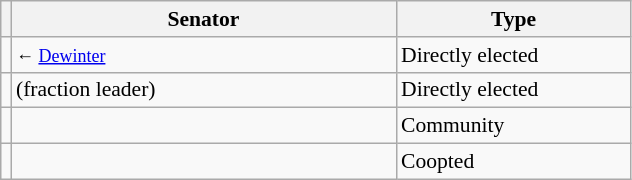<table class="sortable wikitable" style="text-align:left; font-size:90%">
<tr>
<th></th>
<th width="250">Senator</th>
<th width="150">Type</th>
</tr>
<tr>
<td></td>
<td align=left> <small>← <a href='#'>Dewinter</a></small></td>
<td>Directly elected</td>
</tr>
<tr>
<td></td>
<td align=left> (fraction leader)</td>
<td>Directly elected</td>
</tr>
<tr>
<td></td>
<td align=left></td>
<td>Community</td>
</tr>
<tr>
<td></td>
<td align=left></td>
<td>Coopted</td>
</tr>
</table>
